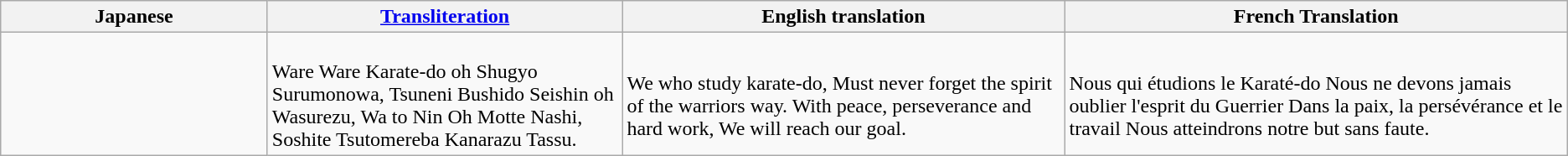<table class="wikitable">
<tr>
<th width="205">Japanese</th>
<th width="275"><a href='#'>Transliteration</a></th>
<th>English translation</th>
<th>French Translation</th>
</tr>
<tr>
<td><br></td>
<td><br>Ware Ware Karate-do oh Shugyo Surumonowa,
Tsuneni Bushido Seishin oh Wasurezu,
Wa to Nin Oh Motte Nashi,
Soshite Tsutomereba Kanarazu Tassu.</td>
<td><br>We who study karate-do,
Must never forget the spirit of the warriors way.
With peace, perseverance and hard work,
We will reach our goal.</td>
<td><br>Nous qui étudions le Karaté-do
Nous ne devons jamais oublier l'esprit du Guerrier
Dans la paix, la persévérance et le travail
Nous atteindrons notre but sans faute.</td>
</tr>
</table>
